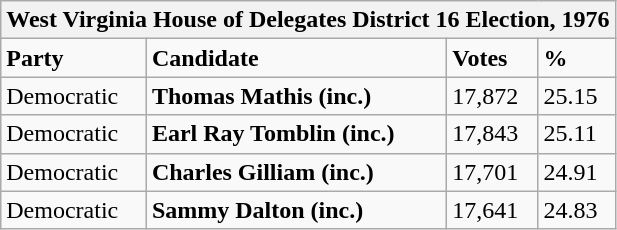<table class="wikitable">
<tr>
<th colspan="4">West Virginia House of Delegates District 16 Election, 1976</th>
</tr>
<tr>
<td><strong>Party</strong></td>
<td><strong>Candidate</strong></td>
<td><strong>Votes</strong></td>
<td><strong>%</strong></td>
</tr>
<tr>
<td>Democratic</td>
<td><strong>Thomas Mathis (inc.)</strong></td>
<td>17,872</td>
<td>25.15</td>
</tr>
<tr>
<td>Democratic</td>
<td><strong>Earl Ray Tomblin (inc.)</strong></td>
<td>17,843</td>
<td>25.11</td>
</tr>
<tr>
<td>Democratic</td>
<td><strong>Charles Gilliam (inc.)</strong></td>
<td>17,701</td>
<td>24.91</td>
</tr>
<tr>
<td>Democratic</td>
<td><strong>Sammy Dalton (inc.)</strong></td>
<td>17,641</td>
<td>24.83</td>
</tr>
</table>
